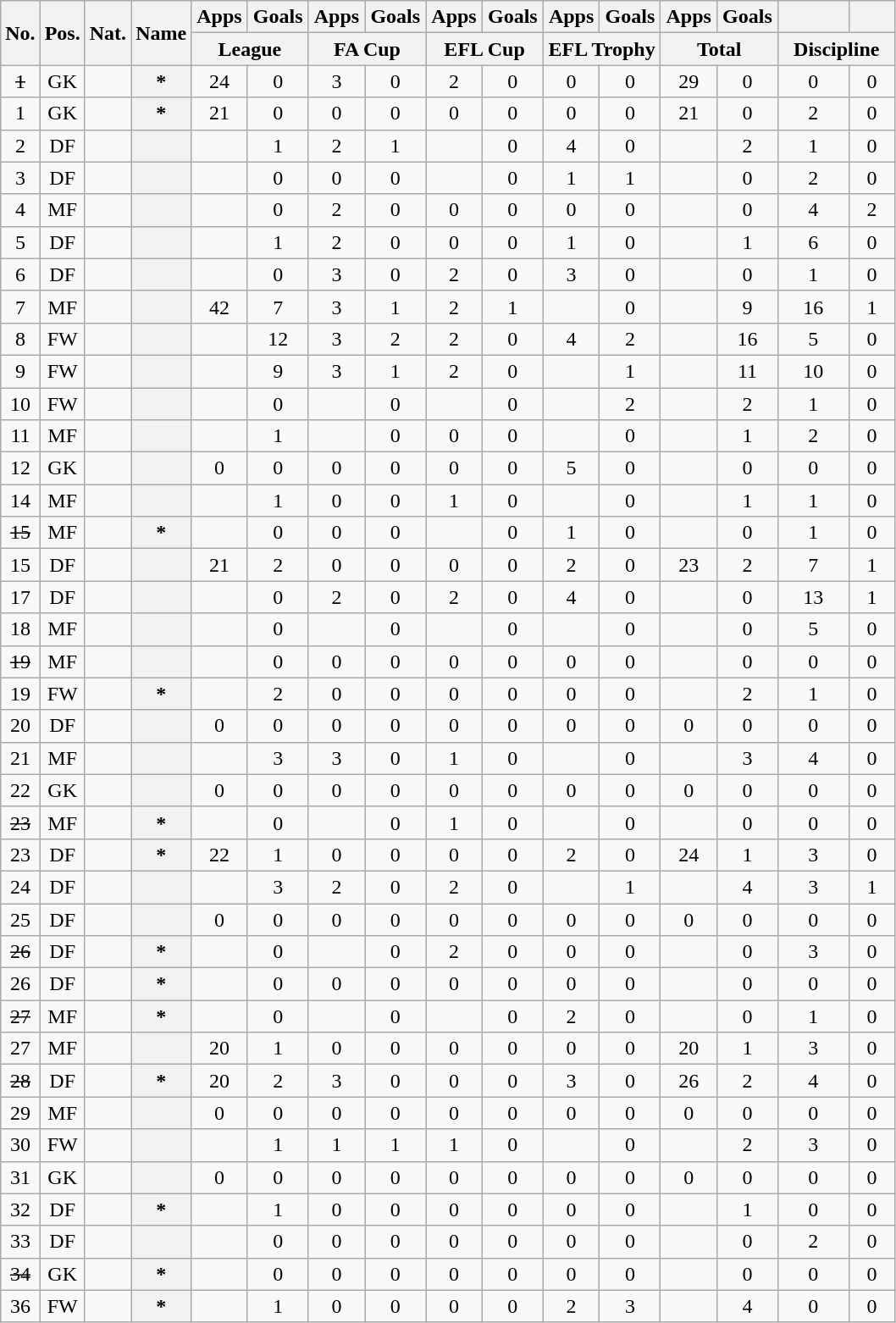<table class="wikitable sortable plainrowheaders" style="text-align:center">
<tr>
<th scope="col" rowspan="2">No.</th>
<th scope="col" rowspan="2">Pos.</th>
<th scope="col" rowspan="2">Nat.</th>
<th scope="col" rowspan="2">Name</th>
<th scope="col">Apps</th>
<th scope="col">Goals</th>
<th scope="col">Apps</th>
<th scope="col">Goals</th>
<th scope="col">Apps</th>
<th scope="col">Goals</th>
<th scope="col">Apps</th>
<th scope="col">Goals</th>
<th scope="col">Apps</th>
<th scope="col">Goals</th>
<th scope="col"></th>
<th scope="col"></th>
</tr>
<tr class="unsortable">
<th colspan="2" width="85">League</th>
<th colspan="2" width="85">FA Cup</th>
<th colspan="2" width="85">EFL Cup</th>
<th colspan="2" width="85">EFL Trophy</th>
<th colspan="2" width="85">Total</th>
<th colspan="2" width="85">Discipline</th>
</tr>
<tr>
<td><s>1</s> </td>
<td>GK</td>
<td></td>
<th scope="row"><em></em> *</th>
<td>24</td>
<td>0</td>
<td>3</td>
<td>0</td>
<td>2</td>
<td>0</td>
<td>0</td>
<td>0</td>
<td>29</td>
<td>0</td>
<td>0</td>
<td>0</td>
</tr>
<tr>
<td>1</td>
<td>GK</td>
<td></td>
<th scope="row"><em></em> *</th>
<td>21</td>
<td>0</td>
<td>0</td>
<td>0</td>
<td>0</td>
<td>0</td>
<td>0</td>
<td>0</td>
<td>21</td>
<td>0</td>
<td>2</td>
<td>0</td>
</tr>
<tr>
<td>2</td>
<td>DF</td>
<td></td>
<th scope="row"></th>
<td></td>
<td>1</td>
<td>2</td>
<td>1</td>
<td></td>
<td>0</td>
<td>4</td>
<td>0</td>
<td></td>
<td>2</td>
<td>1</td>
<td>0</td>
</tr>
<tr>
<td>3</td>
<td>DF</td>
<td></td>
<th scope="row"></th>
<td></td>
<td>0</td>
<td>0</td>
<td>0</td>
<td></td>
<td>0</td>
<td>1</td>
<td>1</td>
<td></td>
<td>0</td>
<td>2</td>
<td>0</td>
</tr>
<tr>
<td>4</td>
<td>MF</td>
<td></td>
<th scope="row"></th>
<td></td>
<td>0</td>
<td>2</td>
<td>0</td>
<td>0</td>
<td>0</td>
<td>0</td>
<td>0</td>
<td></td>
<td>0</td>
<td>4</td>
<td>2</td>
</tr>
<tr>
<td>5</td>
<td>DF</td>
<td></td>
<th scope="row"></th>
<td></td>
<td>1</td>
<td>2</td>
<td>0</td>
<td>0</td>
<td>0</td>
<td>1</td>
<td>0</td>
<td></td>
<td>1</td>
<td>6</td>
<td>0</td>
</tr>
<tr>
<td>6</td>
<td>DF</td>
<td></td>
<th scope="row"></th>
<td></td>
<td>0</td>
<td>3</td>
<td>0</td>
<td>2</td>
<td>0</td>
<td>3</td>
<td>0</td>
<td></td>
<td>0</td>
<td>1</td>
<td>0</td>
</tr>
<tr>
<td>7</td>
<td>MF</td>
<td></td>
<th scope="row"></th>
<td>42</td>
<td>7</td>
<td>3</td>
<td>1</td>
<td>2</td>
<td>1</td>
<td></td>
<td>0</td>
<td></td>
<td>9</td>
<td>16</td>
<td>1</td>
</tr>
<tr>
<td>8</td>
<td>FW</td>
<td></td>
<th scope="row"></th>
<td></td>
<td>12</td>
<td>3</td>
<td>2</td>
<td>2</td>
<td>0</td>
<td>4</td>
<td>2</td>
<td></td>
<td>16</td>
<td>5</td>
<td>0</td>
</tr>
<tr>
<td>9</td>
<td>FW</td>
<td></td>
<th scope="row"></th>
<td></td>
<td>9</td>
<td>3</td>
<td>1</td>
<td>2</td>
<td>0</td>
<td></td>
<td>1</td>
<td></td>
<td>11</td>
<td>10</td>
<td>0</td>
</tr>
<tr>
<td>10</td>
<td>FW</td>
<td></td>
<th scope="row"></th>
<td></td>
<td>0</td>
<td></td>
<td>0</td>
<td></td>
<td>0</td>
<td></td>
<td>2</td>
<td></td>
<td>2</td>
<td>1</td>
<td>0</td>
</tr>
<tr>
<td>11</td>
<td>MF</td>
<td></td>
<th scope="row"></th>
<td></td>
<td>1</td>
<td></td>
<td>0</td>
<td>0</td>
<td>0</td>
<td></td>
<td>0</td>
<td></td>
<td>1</td>
<td>2</td>
<td>0</td>
</tr>
<tr>
<td>12</td>
<td>GK</td>
<td></td>
<th scope="row"></th>
<td>0</td>
<td>0</td>
<td>0</td>
<td>0</td>
<td>0</td>
<td>0</td>
<td>5</td>
<td>0</td>
<td></td>
<td>0</td>
<td>0</td>
<td>0</td>
</tr>
<tr>
<td>14</td>
<td>MF</td>
<td></td>
<th scope="row"></th>
<td></td>
<td>1</td>
<td>0</td>
<td>0</td>
<td>1</td>
<td>0</td>
<td></td>
<td>0</td>
<td></td>
<td>1</td>
<td>1</td>
<td>0</td>
</tr>
<tr>
<td><s>15</s> </td>
<td>MF</td>
<td></td>
<th scope="row"><em></em> *</th>
<td></td>
<td>0</td>
<td>0</td>
<td>0</td>
<td></td>
<td>0</td>
<td>1</td>
<td>0</td>
<td></td>
<td>0</td>
<td>1</td>
<td>0</td>
</tr>
<tr>
<td>15</td>
<td>DF</td>
<td></td>
<th scope="row"></th>
<td>21</td>
<td>2</td>
<td>0</td>
<td>0</td>
<td>0</td>
<td>0</td>
<td>2</td>
<td>0</td>
<td>23</td>
<td>2</td>
<td>7</td>
<td>1</td>
</tr>
<tr>
<td>17</td>
<td>DF</td>
<td></td>
<th scope="row"></th>
<td></td>
<td>0</td>
<td>2</td>
<td>0</td>
<td>2</td>
<td>0</td>
<td>4</td>
<td>0</td>
<td></td>
<td>0</td>
<td>13</td>
<td>1</td>
</tr>
<tr>
<td>18</td>
<td>MF</td>
<td></td>
<th scope="row"></th>
<td></td>
<td>0</td>
<td></td>
<td>0</td>
<td></td>
<td>0</td>
<td></td>
<td>0</td>
<td></td>
<td>0</td>
<td>5</td>
<td>0</td>
</tr>
<tr>
<td><s>19</s> </td>
<td>MF</td>
<td></td>
<th scope="row"></th>
<td></td>
<td>0</td>
<td>0</td>
<td>0</td>
<td>0</td>
<td>0</td>
<td>0</td>
<td>0</td>
<td></td>
<td>0</td>
<td>0</td>
<td>0</td>
</tr>
<tr>
<td>19</td>
<td>FW</td>
<td></td>
<th scope="row"><em></em> *</th>
<td></td>
<td>2</td>
<td>0</td>
<td>0</td>
<td>0</td>
<td>0</td>
<td>0</td>
<td>0</td>
<td></td>
<td>2</td>
<td>1</td>
<td>0</td>
</tr>
<tr>
<td>20</td>
<td>DF</td>
<td></td>
<th scope="row"></th>
<td>0</td>
<td>0</td>
<td>0</td>
<td>0</td>
<td>0</td>
<td>0</td>
<td>0</td>
<td>0</td>
<td>0</td>
<td>0</td>
<td>0</td>
<td>0</td>
</tr>
<tr>
<td>21</td>
<td>MF</td>
<td></td>
<th scope="row"></th>
<td></td>
<td>3</td>
<td>3</td>
<td>0</td>
<td>1</td>
<td>0</td>
<td></td>
<td>0</td>
<td></td>
<td>3</td>
<td>4</td>
<td>0</td>
</tr>
<tr>
<td>22</td>
<td>GK</td>
<td></td>
<th scope="row"></th>
<td>0</td>
<td>0</td>
<td>0</td>
<td>0</td>
<td>0</td>
<td>0</td>
<td>0</td>
<td>0</td>
<td>0</td>
<td>0</td>
<td>0</td>
<td>0</td>
</tr>
<tr>
<td><s>23</s> </td>
<td>MF</td>
<td></td>
<th scope="row"><em></em> *</th>
<td></td>
<td>0</td>
<td></td>
<td>0</td>
<td>1</td>
<td>0</td>
<td></td>
<td>0</td>
<td></td>
<td>0</td>
<td>0</td>
<td>0</td>
</tr>
<tr>
<td>23</td>
<td>DF</td>
<td></td>
<th scope="row"><em></em> *</th>
<td>22</td>
<td>1</td>
<td>0</td>
<td>0</td>
<td>0</td>
<td>0</td>
<td>2</td>
<td>0</td>
<td>24</td>
<td>1</td>
<td>3</td>
<td>0</td>
</tr>
<tr>
<td>24</td>
<td>DF</td>
<td></td>
<th scope="row"></th>
<td></td>
<td>3</td>
<td>2</td>
<td>0</td>
<td>2</td>
<td>0</td>
<td></td>
<td>1</td>
<td></td>
<td>4</td>
<td>3</td>
<td>1</td>
</tr>
<tr>
<td>25</td>
<td>DF</td>
<td></td>
<th scope="row"></th>
<td>0</td>
<td>0</td>
<td>0</td>
<td>0</td>
<td>0</td>
<td>0</td>
<td>0</td>
<td>0</td>
<td>0</td>
<td>0</td>
<td>0</td>
<td>0</td>
</tr>
<tr>
<td><s>26</s> </td>
<td>DF</td>
<td></td>
<th scope="row"><em></em> *</th>
<td></td>
<td>0</td>
<td></td>
<td>0</td>
<td>2</td>
<td>0</td>
<td>0</td>
<td>0</td>
<td></td>
<td>0</td>
<td>3</td>
<td>0</td>
</tr>
<tr>
<td>26</td>
<td>DF</td>
<td></td>
<th scope="row"><em></em> *</th>
<td></td>
<td>0</td>
<td>0</td>
<td>0</td>
<td>0</td>
<td>0</td>
<td>0</td>
<td>0</td>
<td></td>
<td>0</td>
<td>0</td>
<td>0</td>
</tr>
<tr>
<td><s>27</s> </td>
<td>MF</td>
<td></td>
<th scope="row"><em></em> *</th>
<td></td>
<td>0</td>
<td></td>
<td>0</td>
<td></td>
<td>0</td>
<td>2</td>
<td>0</td>
<td></td>
<td>0</td>
<td>1</td>
<td>0</td>
</tr>
<tr>
<td>27</td>
<td>MF</td>
<td></td>
<th scope="row"></th>
<td>20</td>
<td>1</td>
<td>0</td>
<td>0</td>
<td>0</td>
<td>0</td>
<td>0</td>
<td>0</td>
<td>20</td>
<td>1</td>
<td>3</td>
<td>0</td>
</tr>
<tr>
<td><s>28</s> </td>
<td>DF</td>
<td></td>
<th scope="row"><em></em> *</th>
<td>20</td>
<td>2</td>
<td>3</td>
<td>0</td>
<td>0</td>
<td>0</td>
<td>3</td>
<td>0</td>
<td>26</td>
<td>2</td>
<td>4</td>
<td>0</td>
</tr>
<tr>
<td>29</td>
<td>MF</td>
<td></td>
<th scope="row"></th>
<td>0</td>
<td>0</td>
<td>0</td>
<td>0</td>
<td>0</td>
<td>0</td>
<td>0</td>
<td>0</td>
<td>0</td>
<td>0</td>
<td>0</td>
<td>0</td>
</tr>
<tr>
<td>30</td>
<td>FW</td>
<td></td>
<th scope="row"></th>
<td></td>
<td>1</td>
<td>1</td>
<td>1</td>
<td>1</td>
<td>0</td>
<td></td>
<td>0</td>
<td></td>
<td>2</td>
<td>3</td>
<td>0</td>
</tr>
<tr>
<td>31</td>
<td>GK</td>
<td></td>
<th scope="row"></th>
<td>0</td>
<td>0</td>
<td>0</td>
<td>0</td>
<td>0</td>
<td>0</td>
<td>0</td>
<td>0</td>
<td>0</td>
<td>0</td>
<td>0</td>
<td>0</td>
</tr>
<tr>
<td>32</td>
<td>DF</td>
<td></td>
<th scope="row"><em></em> *</th>
<td></td>
<td>1</td>
<td>0</td>
<td>0</td>
<td>0</td>
<td>0</td>
<td>0</td>
<td>0</td>
<td></td>
<td>1</td>
<td>0</td>
<td>0</td>
</tr>
<tr>
<td>33</td>
<td>DF</td>
<td></td>
<th scope="row"></th>
<td></td>
<td>0</td>
<td>0</td>
<td>0</td>
<td>0</td>
<td>0</td>
<td>0</td>
<td>0</td>
<td></td>
<td>0</td>
<td>2</td>
<td>0</td>
</tr>
<tr>
<td><s>34</s> </td>
<td>GK</td>
<td></td>
<th scope="row"><em></em> *</th>
<td></td>
<td>0</td>
<td>0</td>
<td>0</td>
<td>0</td>
<td>0</td>
<td>0</td>
<td>0</td>
<td></td>
<td>0</td>
<td>0</td>
<td>0</td>
</tr>
<tr>
<td>36</td>
<td>FW</td>
<td></td>
<th scope="row"><em></em> *</th>
<td></td>
<td>1</td>
<td>0</td>
<td>0</td>
<td>0</td>
<td>0</td>
<td>2</td>
<td>3</td>
<td></td>
<td>4</td>
<td>0</td>
<td>0</td>
</tr>
</table>
